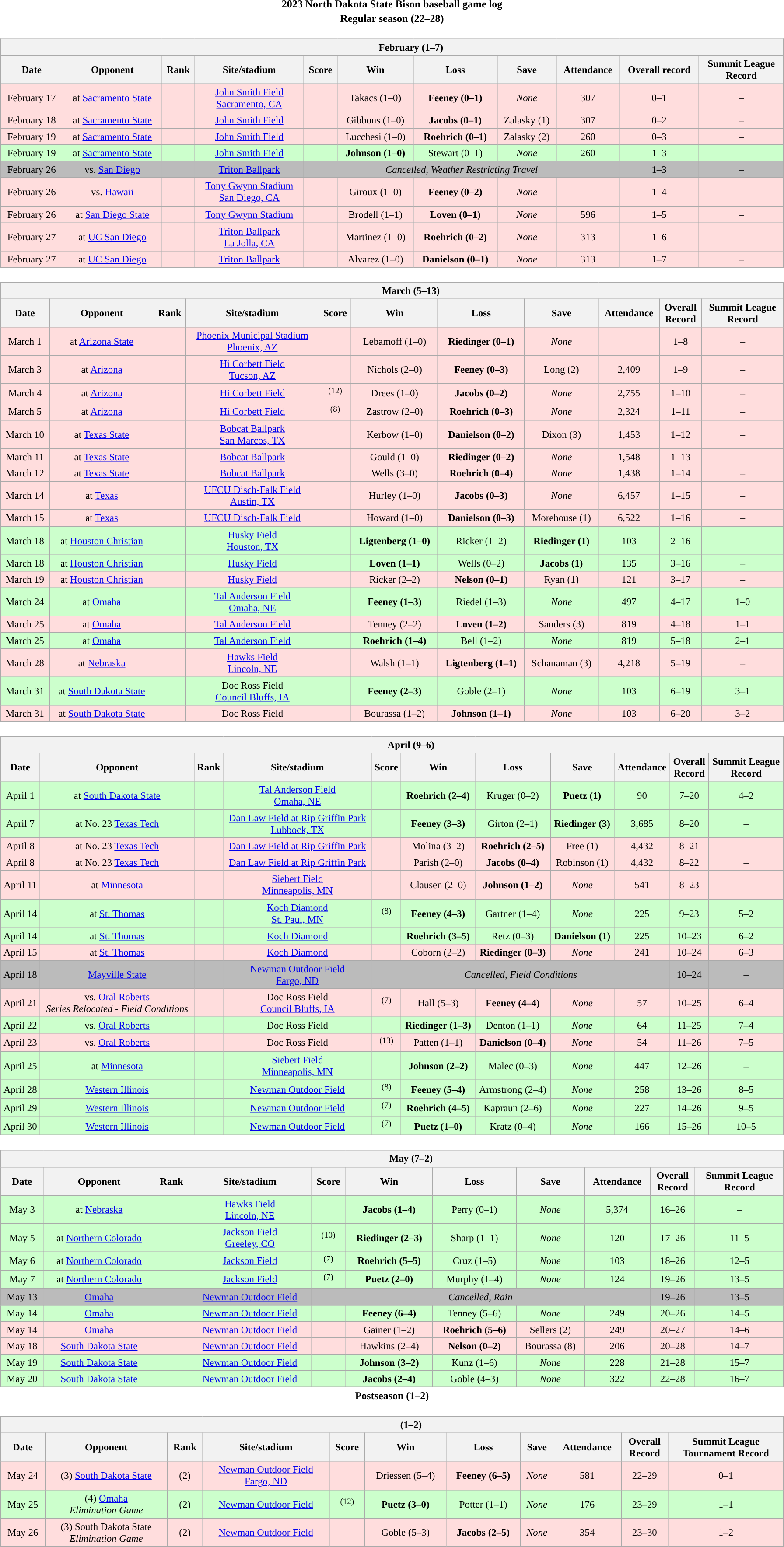<table class="toccolours" width=95% style="clear:both; margin:1.5em auto; text-align:center;">
<tr>
<th colspan=2>2023 North Dakota State Bison baseball game log</th>
</tr>
<tr>
<th colspan=2>Regular season (22–28)</th>
</tr>
<tr valign="top">
<td><br><table class="wikitable collapsible collapsed" style="margin:auto; width:100%; text-align:center; font-size:95%">
<tr>
<th colspan=12 style="padding-left:4em;">February (1–7)</th>
</tr>
<tr>
<th>Date</th>
<th>Opponent</th>
<th>Rank</th>
<th>Site/stadium</th>
<th>Score</th>
<th>Win</th>
<th>Loss</th>
<th>Save</th>
<th>Attendance</th>
<th>Overall record</th>
<th>Summit League<br>Record</th>
</tr>
<tr align="center" bgcolor="ffdddd">
<td>February 17</td>
<td>at <a href='#'>Sacramento State</a></td>
<td></td>
<td><a href='#'>John Smith Field</a><br><a href='#'>Sacramento, CA</a></td>
<td></td>
<td>Takacs (1–0)</td>
<td><strong>Feeney (0–1)</strong></td>
<td><em>None</em></td>
<td>307</td>
<td>0–1</td>
<td>–</td>
</tr>
<tr align="center" bgcolor="ffdddd">
<td>February 18</td>
<td>at <a href='#'>Sacramento State</a></td>
<td></td>
<td><a href='#'>John Smith Field</a></td>
<td></td>
<td>Gibbons (1–0)</td>
<td><strong>Jacobs (0–1)</strong></td>
<td>Zalasky (1)</td>
<td>307</td>
<td>0–2</td>
<td>–</td>
</tr>
<tr align="center" bgcolor="ffdddd">
<td>February 19</td>
<td>at <a href='#'>Sacramento State</a></td>
<td></td>
<td><a href='#'>John Smith Field</a></td>
<td></td>
<td>Lucchesi (1–0)</td>
<td><strong>Roehrich (0–1)</strong></td>
<td>Zalasky (2)</td>
<td>260</td>
<td>0–3</td>
<td>–</td>
</tr>
<tr align="center" bgcolor="ccffcc">
<td>February 19</td>
<td>at <a href='#'>Sacramento State</a></td>
<td></td>
<td><a href='#'>John Smith Field</a></td>
<td></td>
<td><strong>Johnson (1–0)</strong></td>
<td>Stewart (0–1)</td>
<td><em>None</em></td>
<td>260</td>
<td>1–3</td>
<td>–</td>
</tr>
<tr align="center" bgcolor="bbbbbb">
<td>February 26</td>
<td>vs. <a href='#'>San Diego</a></td>
<td></td>
<td><a href='#'>Triton Ballpark</a></td>
<td colspan=5><em>Cancelled, Weather Restricting Travel</em></td>
<td>1–3</td>
<td>–</td>
</tr>
<tr align="center" bgcolor="ffdddd">
<td>February 26</td>
<td>vs. <a href='#'>Hawaii</a></td>
<td></td>
<td><a href='#'>Tony Gwynn Stadium</a><br><a href='#'>San Diego, CA</a></td>
<td></td>
<td>Giroux (1–0)</td>
<td><strong>Feeney (0–2)</strong></td>
<td><em>None</em></td>
<td></td>
<td>1–4</td>
<td>–</td>
</tr>
<tr align="center" bgcolor="ffdddd">
<td>February 26</td>
<td>at <a href='#'>San Diego State</a></td>
<td></td>
<td><a href='#'>Tony Gwynn Stadium</a></td>
<td></td>
<td>Brodell (1–1)</td>
<td><strong>Loven (0–1)</strong></td>
<td><em>None</em></td>
<td>596</td>
<td>1–5</td>
<td>–</td>
</tr>
<tr align="center" bgcolor="ffdddd">
<td>February 27</td>
<td>at <a href='#'>UC San Diego</a></td>
<td></td>
<td><a href='#'>Triton Ballpark</a><br><a href='#'>La Jolla, CA</a></td>
<td></td>
<td>Martinez (1–0)</td>
<td><strong>Roehrich (0–2)</strong></td>
<td><em>None</em></td>
<td>313</td>
<td>1–6</td>
<td>–</td>
</tr>
<tr align="center" bgcolor="ffdddd">
<td>February 27</td>
<td>at <a href='#'>UC San Diego</a></td>
<td></td>
<td><a href='#'>Triton Ballpark</a></td>
<td></td>
<td>Alvarez (1–0)</td>
<td><strong>Danielson (0–1)</strong></td>
<td><em>None</em></td>
<td>313</td>
<td>1–7</td>
<td>–</td>
</tr>
</table>
</td>
</tr>
<tr>
<td><br><table class="wikitable collapsible collapsed" style="margin:auto; font-size:95%; width:100%">
<tr>
<th colspan=11 style="padding-left:4em;">March (5–13)</th>
</tr>
<tr>
<th>Date</th>
<th>Opponent</th>
<th>Rank</th>
<th>Site/stadium</th>
<th>Score</th>
<th>Win</th>
<th>Loss</th>
<th>Save</th>
<th>Attendance</th>
<th>Overall<br>Record</th>
<th>Summit League<br>Record</th>
</tr>
<tr align="center" bgcolor="ffdddd">
<td>March 1</td>
<td>at <a href='#'>Arizona State</a></td>
<td></td>
<td><a href='#'>Phoenix Municipal Stadium</a><br><a href='#'>Phoenix, AZ</a></td>
<td></td>
<td>Lebamoff (1–0)</td>
<td><strong>Riedinger (0–1)</strong></td>
<td><em>None</em></td>
<td></td>
<td>1–8</td>
<td>–</td>
</tr>
<tr align="center" bgcolor="ffdddd">
<td>March 3</td>
<td>at <a href='#'>Arizona</a></td>
<td></td>
<td><a href='#'>Hi Corbett Field</a><br><a href='#'>Tucson, AZ</a></td>
<td></td>
<td>Nichols (2–0)</td>
<td><strong>Feeney (0–3)</strong></td>
<td>Long (2)</td>
<td>2,409</td>
<td>1–9</td>
<td>–</td>
</tr>
<tr align="center" bgcolor="ffdddd">
<td>March 4</td>
<td>at <a href='#'>Arizona</a></td>
<td></td>
<td><a href='#'>Hi Corbett Field</a></td>
<td><sup>(12)</sup></td>
<td>Drees (1–0)</td>
<td><strong>Jacobs (0–2)</strong></td>
<td><em>None</em></td>
<td>2,755</td>
<td>1–10</td>
<td>–</td>
</tr>
<tr align="center" bgcolor="ffdddd">
<td>March 5</td>
<td>at <a href='#'>Arizona</a></td>
<td></td>
<td><a href='#'>Hi Corbett Field</a></td>
<td><sup>(8)</sup></td>
<td>Zastrow (2–0)</td>
<td><strong>Roehrich (0–3)</strong></td>
<td><em>None</em></td>
<td>2,324</td>
<td>1–11</td>
<td>–</td>
</tr>
<tr align="center" bgcolor="ffdddd">
<td>March 10</td>
<td>at <a href='#'>Texas State</a></td>
<td></td>
<td><a href='#'>Bobcat Ballpark</a><br><a href='#'>San Marcos, TX</a></td>
<td></td>
<td>Kerbow (1–0)</td>
<td><strong>Danielson (0–2)</strong></td>
<td>Dixon (3)</td>
<td>1,453</td>
<td>1–12</td>
<td>–</td>
</tr>
<tr align="center" bgcolor="ffdddd">
<td>March 11</td>
<td>at <a href='#'>Texas State</a></td>
<td></td>
<td><a href='#'>Bobcat Ballpark</a></td>
<td></td>
<td>Gould (1–0)</td>
<td><strong>Riedinger (0–2)</strong></td>
<td><em>None</em></td>
<td>1,548</td>
<td>1–13</td>
<td>–</td>
</tr>
<tr align="center" bgcolor="ffdddd">
<td>March 12</td>
<td>at <a href='#'>Texas State</a></td>
<td></td>
<td><a href='#'>Bobcat Ballpark</a></td>
<td></td>
<td>Wells (3–0)</td>
<td><strong>Roehrich (0–4)</strong></td>
<td><em>None</em></td>
<td>1,438</td>
<td>1–14</td>
<td>–</td>
</tr>
<tr align="center" bgcolor="ffdddd">
<td>March 14</td>
<td>at <a href='#'>Texas</a></td>
<td></td>
<td><a href='#'>UFCU Disch-Falk Field</a><br><a href='#'>Austin, TX</a></td>
<td></td>
<td>Hurley (1–0)</td>
<td><strong>Jacobs (0–3)</strong></td>
<td><em>None</em></td>
<td>6,457</td>
<td>1–15</td>
<td>–</td>
</tr>
<tr align="center" bgcolor="ffdddd">
<td>March 15</td>
<td>at <a href='#'>Texas</a></td>
<td></td>
<td><a href='#'>UFCU Disch-Falk Field</a></td>
<td></td>
<td>Howard (1–0)</td>
<td><strong>Danielson (0–3)</strong></td>
<td>Morehouse (1)</td>
<td>6,522</td>
<td>1–16</td>
<td>–</td>
</tr>
<tr align="center" bgcolor="ccffcc">
<td>March 18</td>
<td>at <a href='#'>Houston Christian</a></td>
<td></td>
<td><a href='#'>Husky Field</a><br><a href='#'>Houston, TX</a></td>
<td></td>
<td><strong>Ligtenberg (1–0)</strong></td>
<td>Ricker (1–2)</td>
<td><strong>Riedinger (1)</strong></td>
<td>103</td>
<td>2–16</td>
<td>–</td>
</tr>
<tr align="center" bgcolor="ccffcc">
<td>March 18</td>
<td>at <a href='#'>Houston Christian</a></td>
<td></td>
<td><a href='#'>Husky Field</a></td>
<td></td>
<td><strong>Loven (1–1)</strong></td>
<td>Wells (0–2)</td>
<td><strong>Jacobs (1)</strong></td>
<td>135</td>
<td>3–16</td>
<td>–</td>
</tr>
<tr align="center" bgcolor="ffdddd">
<td>March 19</td>
<td>at <a href='#'>Houston Christian</a></td>
<td></td>
<td><a href='#'>Husky Field</a></td>
<td></td>
<td>Ricker (2–2)</td>
<td><strong>Nelson (0–1)</strong></td>
<td>Ryan (1)</td>
<td>121</td>
<td>3–17</td>
<td>–</td>
</tr>
<tr align="center" bgcolor="ccffcc">
<td>March 24</td>
<td>at <a href='#'>Omaha</a></td>
<td></td>
<td><a href='#'>Tal Anderson Field</a><br><a href='#'>Omaha, NE</a></td>
<td></td>
<td><strong>Feeney (1–3)</strong></td>
<td>Riedel (1–3)</td>
<td><em>None</em></td>
<td>497</td>
<td>4–17</td>
<td>1–0</td>
</tr>
<tr align="center" bgcolor="ffdddd">
<td>March 25</td>
<td>at <a href='#'>Omaha</a></td>
<td></td>
<td><a href='#'>Tal Anderson Field</a></td>
<td></td>
<td>Tenney (2–2)</td>
<td><strong>Loven (1–2)</strong></td>
<td>Sanders (3)</td>
<td>819</td>
<td>4–18</td>
<td>1–1</td>
</tr>
<tr align="center" bgcolor="ccffcc">
<td>March 25</td>
<td>at <a href='#'>Omaha</a></td>
<td></td>
<td><a href='#'>Tal Anderson Field</a></td>
<td></td>
<td><strong>Roehrich (1–4)</strong></td>
<td>Bell (1–2)</td>
<td><em>None</em></td>
<td>819</td>
<td>5–18</td>
<td>2–1</td>
</tr>
<tr align="center" bgcolor="ffdddd">
<td>March 28</td>
<td>at <a href='#'>Nebraska</a></td>
<td></td>
<td><a href='#'>Hawks Field</a><br><a href='#'>Lincoln, NE</a></td>
<td></td>
<td>Walsh (1–1)</td>
<td><strong>Ligtenberg (1–1)</strong></td>
<td>Schanaman (3)</td>
<td>4,218</td>
<td>5–19</td>
<td>–</td>
</tr>
<tr align="center" bgcolor="ccffcc">
<td>March 31</td>
<td>at <a href='#'>South Dakota State</a></td>
<td></td>
<td>Doc Ross Field<br><a href='#'>Council Bluffs, IA</a></td>
<td></td>
<td><strong>Feeney (2–3)</strong></td>
<td>Goble (2–1)</td>
<td><em>None</em></td>
<td>103</td>
<td>6–19</td>
<td>3–1</td>
</tr>
<tr align="center" bgcolor="ffdddd">
<td>March 31</td>
<td>at <a href='#'>South Dakota State</a></td>
<td></td>
<td>Doc Ross Field</td>
<td></td>
<td>Bourassa (1–2)</td>
<td><strong>Johnson (1–1)</strong></td>
<td><em>None</em></td>
<td>103</td>
<td>6–20</td>
<td>3–2</td>
</tr>
</table>
</td>
</tr>
<tr>
<td><br><table class="wikitable collapsible collapsed" style="margin:auto; font-size:95%; width:100%">
<tr>
<th colspan=11 style="padding-left:4em;">April (9–6)</th>
</tr>
<tr>
<th>Date</th>
<th>Opponent</th>
<th>Rank</th>
<th>Site/stadium</th>
<th>Score</th>
<th>Win</th>
<th>Loss</th>
<th>Save</th>
<th>Attendance</th>
<th>Overall<br>Record</th>
<th>Summit League<br>Record</th>
</tr>
<tr align="center" bgcolor="ccffcc">
<td>April 1</td>
<td>at <a href='#'>South Dakota State</a></td>
<td></td>
<td><a href='#'>Tal Anderson Field</a><br><a href='#'>Omaha, NE</a></td>
<td></td>
<td><strong>Roehrich (2–4)</strong></td>
<td>Kruger (0–2)</td>
<td><strong>Puetz (1)</strong></td>
<td>90</td>
<td>7–20</td>
<td>4–2</td>
</tr>
<tr align="center" bgcolor="ccffcc">
<td>April 7</td>
<td>at No. 23 <a href='#'>Texas Tech</a></td>
<td></td>
<td><a href='#'>Dan Law Field at Rip Griffin Park</a><br><a href='#'>Lubbock, TX</a></td>
<td></td>
<td><strong>Feeney (3–3)</strong></td>
<td>Girton (2–1)</td>
<td><strong>Riedinger (3)</strong></td>
<td>3,685</td>
<td>8–20</td>
<td>–</td>
</tr>
<tr align="center" bgcolor="ffdddd">
<td>April 8</td>
<td>at No. 23 <a href='#'>Texas Tech</a></td>
<td></td>
<td><a href='#'>Dan Law Field at Rip Griffin Park</a></td>
<td></td>
<td>Molina (3–2)</td>
<td><strong>Roehrich (2–5)</strong></td>
<td>Free (1)</td>
<td>4,432</td>
<td>8–21</td>
<td>–</td>
</tr>
<tr align="center" bgcolor="ffdddd">
<td>April 8</td>
<td>at No. 23 <a href='#'>Texas Tech</a></td>
<td></td>
<td><a href='#'>Dan Law Field at Rip Griffin Park</a></td>
<td></td>
<td>Parish (2–0)</td>
<td><strong>Jacobs (0–4)</strong></td>
<td>Robinson (1)</td>
<td>4,432</td>
<td>8–22</td>
<td>–</td>
</tr>
<tr align="center" bgcolor="ffdddd">
<td>April 11</td>
<td>at <a href='#'>Minnesota</a></td>
<td></td>
<td><a href='#'>Siebert Field</a><br><a href='#'>Minneapolis, MN</a></td>
<td></td>
<td>Clausen (2–0)</td>
<td><strong>Johnson (1–2)</strong></td>
<td><em>None</em></td>
<td>541</td>
<td>8–23</td>
<td>–</td>
</tr>
<tr align="center" bgcolor="ccffcc">
<td>April 14</td>
<td>at <a href='#'>St. Thomas</a></td>
<td></td>
<td><a href='#'>Koch Diamond</a><br><a href='#'>St. Paul, MN</a></td>
<td><sup>(8)</sup></td>
<td><strong>Feeney (4–3)</strong></td>
<td>Gartner (1–4)</td>
<td><em>None</em></td>
<td>225</td>
<td>9–23</td>
<td>5–2</td>
</tr>
<tr align="center" bgcolor="ccffcc">
<td>April 14</td>
<td>at <a href='#'>St. Thomas</a></td>
<td></td>
<td><a href='#'>Koch Diamond</a></td>
<td></td>
<td><strong>Roehrich (3–5)</strong></td>
<td>Retz (0–3)</td>
<td><strong>Danielson (1)</strong></td>
<td>225</td>
<td>10–23</td>
<td>6–2</td>
</tr>
<tr align="center" bgcolor="ffdddd">
<td>April 15</td>
<td>at <a href='#'>St. Thomas</a></td>
<td></td>
<td><a href='#'>Koch Diamond</a></td>
<td></td>
<td>Coborn (2–2)</td>
<td><strong>Riedinger (0–3)</strong></td>
<td><em>None</em></td>
<td>241</td>
<td>10–24</td>
<td>6–3</td>
</tr>
<tr align="center" bgcolor="bbbbbb">
<td>April 18</td>
<td><a href='#'>Mayville State</a></td>
<td></td>
<td><a href='#'>Newman Outdoor Field</a><br><a href='#'>Fargo, ND</a></td>
<td colspan=5><em>Cancelled, Field Conditions</em></td>
<td>10–24</td>
<td>–</td>
</tr>
<tr align="center" bgcolor="ffdddd">
<td>April 21</td>
<td>vs. <a href='#'>Oral Roberts</a><br><em>Series Relocated - Field Conditions</em></td>
<td></td>
<td>Doc Ross Field<br><a href='#'>Council Bluffs, IA</a></td>
<td><sup>(7)</sup></td>
<td>Hall (5–3)</td>
<td><strong>Feeney (4–4)</strong></td>
<td><em>None</em></td>
<td>57</td>
<td>10–25</td>
<td>6–4</td>
</tr>
<tr align="center" bgcolor="ccffcc">
<td>April 22</td>
<td>vs. <a href='#'>Oral Roberts</a></td>
<td></td>
<td>Doc Ross Field</td>
<td></td>
<td><strong>Riedinger (1–3)</strong></td>
<td>Denton (1–1)</td>
<td><em>None</em></td>
<td>64</td>
<td>11–25</td>
<td>7–4</td>
</tr>
<tr align="center" bgcolor="ffdddd">
<td>April 23</td>
<td>vs. <a href='#'>Oral Roberts</a></td>
<td></td>
<td>Doc Ross Field</td>
<td><sup>(13)</sup></td>
<td>Patten (1–1)</td>
<td><strong>Danielson (0–4)</strong></td>
<td><em>None</em></td>
<td>54</td>
<td>11–26</td>
<td>7–5</td>
</tr>
<tr align="center" bgcolor="ccffcc">
<td>April 25</td>
<td>at <a href='#'>Minnesota</a></td>
<td></td>
<td><a href='#'>Siebert Field</a><br><a href='#'>Minneapolis, MN</a></td>
<td></td>
<td><strong>Johnson (2–2)</strong></td>
<td>Malec (0–3)</td>
<td><em>None</em></td>
<td>447</td>
<td>12–26</td>
<td>–</td>
</tr>
<tr align="center" bgcolor="ccffcc">
<td>April 28</td>
<td><a href='#'>Western Illinois</a></td>
<td></td>
<td><a href='#'>Newman Outdoor Field</a></td>
<td><sup>(8)</sup></td>
<td><strong>Feeney (5–4)</strong></td>
<td>Armstrong (2–4)</td>
<td><em>None</em></td>
<td>258</td>
<td>13–26</td>
<td>8–5</td>
</tr>
<tr align="center" bgcolor="ccffcc">
<td>April 29</td>
<td><a href='#'>Western Illinois</a></td>
<td></td>
<td><a href='#'>Newman Outdoor Field</a></td>
<td><sup>(7)</sup></td>
<td><strong>Roehrich (4–5)</strong></td>
<td>Kapraun (2–6)</td>
<td><em>None</em></td>
<td>227</td>
<td>14–26</td>
<td>9–5</td>
</tr>
<tr align="center" bgcolor="ccffcc">
<td>April 30</td>
<td><a href='#'>Western Illinois</a></td>
<td></td>
<td><a href='#'>Newman Outdoor Field</a></td>
<td><sup>(7)</sup></td>
<td><strong>Puetz (1–0)</strong></td>
<td>Kratz (0–4)</td>
<td><em>None</em></td>
<td>166</td>
<td>15–26</td>
<td>10–5</td>
</tr>
</table>
</td>
</tr>
<tr>
<td><br><table class="wikitable collapsible collapsed" style="margin:auto; font-size:95%; width:100%">
<tr>
<th colspan=11 style="padding-left:4em;">May (7–2)</th>
</tr>
<tr>
<th>Date</th>
<th>Opponent</th>
<th>Rank</th>
<th>Site/stadium</th>
<th>Score</th>
<th>Win</th>
<th>Loss</th>
<th>Save</th>
<th>Attendance</th>
<th>Overall<br>Record</th>
<th>Summit League<br>Record</th>
</tr>
<tr align="center" bgcolor="ccffcc">
<td>May 3</td>
<td>at <a href='#'>Nebraska</a></td>
<td></td>
<td><a href='#'>Hawks Field</a><br><a href='#'>Lincoln, NE</a></td>
<td></td>
<td><strong>Jacobs (1–4)</strong></td>
<td>Perry (0–1)</td>
<td><em>None</em></td>
<td>5,374</td>
<td>16–26</td>
<td>–</td>
</tr>
<tr align="center" bgcolor="ccffcc">
<td>May 5</td>
<td>at <a href='#'>Northern Colorado</a></td>
<td></td>
<td><a href='#'>Jackson Field</a><br><a href='#'>Greeley, CO</a></td>
<td><sup>(10)</sup></td>
<td><strong>Riedinger (2–3)</strong></td>
<td>Sharp (1–1)</td>
<td><em>None</em></td>
<td>120</td>
<td>17–26</td>
<td>11–5</td>
</tr>
<tr align="center" bgcolor="ccffcc">
<td>May 6</td>
<td>at <a href='#'>Northern Colorado</a></td>
<td></td>
<td><a href='#'>Jackson Field</a></td>
<td><sup>(7)</sup></td>
<td><strong>Roehrich (5–5)</strong></td>
<td>Cruz (1–5)</td>
<td><em>None</em></td>
<td>103</td>
<td>18–26</td>
<td>12–5</td>
</tr>
<tr align="center" bgcolor="ccffcc">
<td>May 7</td>
<td>at <a href='#'>Northern Colorado</a></td>
<td></td>
<td><a href='#'>Jackson Field</a></td>
<td><sup>(7)</sup></td>
<td><strong>Puetz (2–0)</strong></td>
<td>Murphy (1–4)</td>
<td><em>None</em></td>
<td>124</td>
<td>19–26</td>
<td>13–5</td>
</tr>
<tr align="center" bgcolor="bbbbbb">
<td>May 13</td>
<td><a href='#'>Omaha</a></td>
<td></td>
<td><a href='#'>Newman Outdoor Field</a></td>
<td colspan=5><em>Cancelled, Rain</em></td>
<td>19–26</td>
<td>13–5</td>
</tr>
<tr align="center" bgcolor="ccffcc">
<td>May 14</td>
<td><a href='#'>Omaha</a></td>
<td></td>
<td><a href='#'>Newman Outdoor Field</a></td>
<td></td>
<td><strong>Feeney (6–4)</strong></td>
<td>Tenney (5–6)</td>
<td><em>None</em></td>
<td>249</td>
<td>20–26</td>
<td>14–5</td>
</tr>
<tr align="center" bgcolor="ffdddd">
<td>May 14</td>
<td><a href='#'>Omaha</a></td>
<td></td>
<td><a href='#'>Newman Outdoor Field</a></td>
<td></td>
<td>Gainer (1–2)</td>
<td><strong>Roehrich (5–6)</strong></td>
<td>Sellers (2)</td>
<td>249</td>
<td>20–27</td>
<td>14–6</td>
</tr>
<tr align="center" bgcolor="ffdddd">
<td>May 18</td>
<td><a href='#'>South Dakota State</a></td>
<td></td>
<td><a href='#'>Newman Outdoor Field</a></td>
<td></td>
<td>Hawkins (2–4)</td>
<td><strong>Nelson (0–2)</strong></td>
<td>Bourassa (8)</td>
<td>206</td>
<td>20–28</td>
<td>14–7</td>
</tr>
<tr align="center" bgcolor="ccffcc">
<td>May 19</td>
<td><a href='#'>South Dakota State</a></td>
<td></td>
<td><a href='#'>Newman Outdoor Field</a></td>
<td></td>
<td><strong>Johnson (3–2)</strong></td>
<td>Kunz (1–6)</td>
<td><em>None</em></td>
<td>228</td>
<td>21–28</td>
<td>15–7</td>
</tr>
<tr align="center" bgcolor="ccffcc">
<td>May 20</td>
<td><a href='#'>South Dakota State</a></td>
<td></td>
<td><a href='#'>Newman Outdoor Field</a></td>
<td></td>
<td><strong>Jacobs (2–4)</strong></td>
<td>Goble (4–3)</td>
<td><em>None</em></td>
<td>322</td>
<td>22–28</td>
<td>16–7</td>
</tr>
</table>
</td>
</tr>
<tr>
<th colspan=2>Postseason (1–2)</th>
</tr>
<tr>
<td><br><table class="wikitable collapsible collapsed" style="margin:auto; font-size:95%; width:100%">
<tr>
<th colspan=11 style="padding-left:4em;"> (1–2)</th>
</tr>
<tr>
<th>Date</th>
<th>Opponent</th>
<th>Rank</th>
<th>Site/stadium</th>
<th>Score</th>
<th>Win</th>
<th>Loss</th>
<th>Save</th>
<th>Attendance</th>
<th>Overall<br>Record</th>
<th>Summit League<br>Tournament Record</th>
</tr>
<tr align="center" bgcolor="ffdddd">
<td>May 24</td>
<td>(3) <a href='#'>South Dakota State</a></td>
<td>(2)</td>
<td><a href='#'>Newman Outdoor Field</a><br><a href='#'>Fargo, ND</a></td>
<td></td>
<td>Driessen (5–4)</td>
<td><strong>Feeney (6–5)</strong></td>
<td><em>None</em></td>
<td>581</td>
<td>22–29</td>
<td>0–1</td>
</tr>
<tr align="center" bgcolor="ccffcc">
<td>May 25</td>
<td>(4) <a href='#'>Omaha</a><br><em>Elimination Game</em></td>
<td>(2)</td>
<td><a href='#'>Newman Outdoor Field</a></td>
<td><sup>(12)</sup></td>
<td><strong>Puetz (3–0)</strong></td>
<td>Potter (1–1)</td>
<td><em>None</em></td>
<td>176</td>
<td>23–29</td>
<td>1–1</td>
</tr>
<tr align="center" bgcolor="ffdddd">
<td>May 26</td>
<td>(3) South Dakota State<br><em>Elimination Game</em></td>
<td>(2)</td>
<td><a href='#'>Newman Outdoor Field</a></td>
<td></td>
<td>Goble (5–3)</td>
<td><strong>Jacobs (2–5)</strong></td>
<td><em>None</em></td>
<td>354</td>
<td>23–30</td>
<td>1–2</td>
</tr>
</table>
</td>
</tr>
<tr>
</tr>
<tr style="text-align:center;">
<td> </td>
</tr>
</table>
